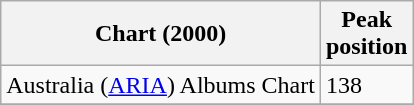<table class="wikitable">
<tr>
<th scope="col">Chart (2000)</th>
<th scope="col">Peak<br>position</th>
</tr>
<tr>
<td>Australia (<a href='#'>ARIA</a>) Albums Chart</td>
<td>138</td>
</tr>
<tr>
</tr>
</table>
